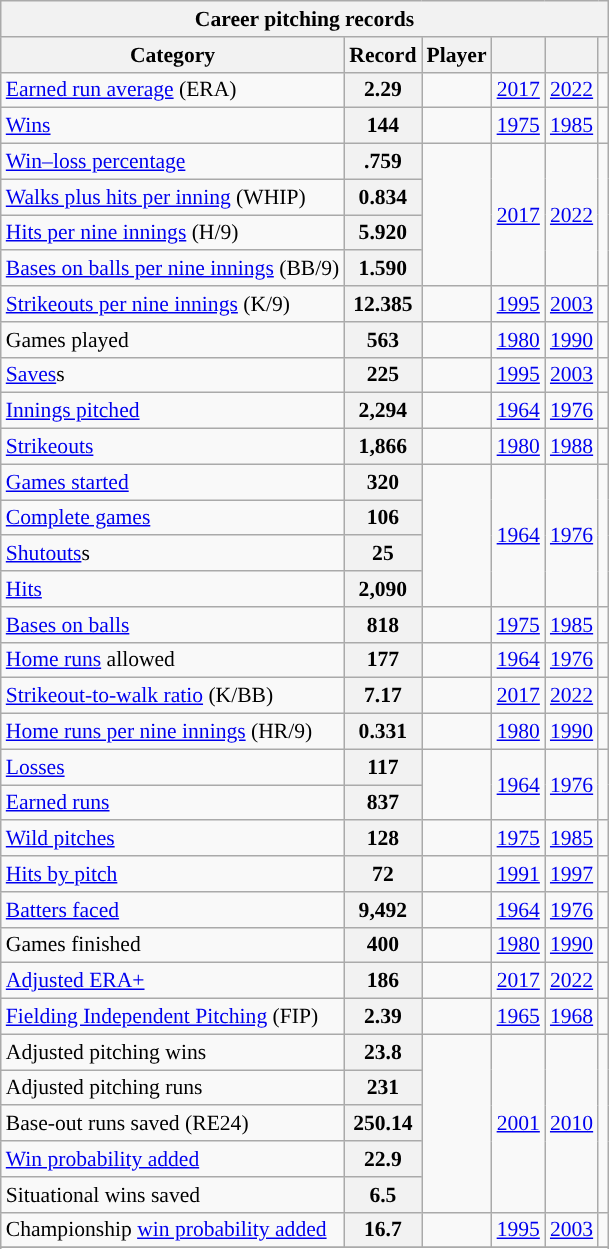<table class="wikitable sortable" style="font-size: 90%">
<tr>
<th colspan=6><strong>Career pitching records</strong></th>
</tr>
<tr>
<th>Category</th>
<th>Record</th>
<th align="center">Player</th>
<th align="center"></th>
<th align="center"></th>
<th></th>
</tr>
<tr>
<td><a href='#'>Earned run average</a> (ERA)</td>
<th align="center">2.29</th>
<td align="center"></td>
<td align="center"><a href='#'>2017</a></td>
<td align="center"><a href='#'>2022</a></td>
<td align="center"></td>
</tr>
<tr>
<td><a href='#'>Wins</a></td>
<th align="center">144</th>
<td align="center"></td>
<td align="center"><a href='#'>1975</a></td>
<td align="center"><a href='#'>1985</a></td>
<td align="center"></td>
</tr>
<tr>
<td><a href='#'>Win–loss percentage</a></td>
<th align="center">.759</th>
<td rowspan="4" align="center"></td>
<td rowspan="4" align="center"><a href='#'>2017</a></td>
<td rowspan="4" align="center"><a href='#'>2022</a></td>
<td rowspan="4" align="center"></td>
</tr>
<tr>
<td><a href='#'>Walks plus hits per inning</a> (WHIP)</td>
<th align="center">0.834</th>
</tr>
<tr>
<td><a href='#'>Hits per nine innings</a> (H/9)</td>
<th align="center">5.920</th>
</tr>
<tr>
<td><a href='#'>Bases on balls per nine innings</a> (BB/9)</td>
<th align="center">1.590</th>
</tr>
<tr>
<td><a href='#'>Strikeouts per nine innings</a> (K/9)</td>
<th align="center">12.385</th>
<td align="center"></td>
<td align="center"><a href='#'>1995</a></td>
<td align="center"><a href='#'>2003</a></td>
<td align="center"></td>
</tr>
<tr>
<td>Games played</td>
<th align="center">563</th>
<td align="center"></td>
<td align="center"><a href='#'>1980</a></td>
<td align="center"><a href='#'>1990</a></td>
<td align="center"></td>
</tr>
<tr>
<td><a href='#'>Saves</a>s</td>
<th align="center">225</th>
<td align="center"></td>
<td align="center"><a href='#'>1995</a></td>
<td align="center"><a href='#'>2003</a></td>
<td align="center"></td>
</tr>
<tr>
<td><a href='#'>Innings pitched</a></td>
<th align="center">2,294</th>
<td align="center"></td>
<td align="center"><a href='#'>1964</a></td>
<td align="center"><a href='#'>1976</a></td>
<td align="center"></td>
</tr>
<tr>
<td><a href='#'>Strikeouts</a></td>
<th align="center">1,866</th>
<td align="center"></td>
<td align="center"><a href='#'>1980</a></td>
<td align="center"><a href='#'>1988</a></td>
<td align="center"></td>
</tr>
<tr>
<td><a href='#'>Games started</a></td>
<th align="center">320</th>
<td rowspan="4" align="center"></td>
<td rowspan="4" align="center"><a href='#'>1964</a></td>
<td rowspan="4" align="center"><a href='#'>1976</a></td>
<td rowspan="4" align="center"></td>
</tr>
<tr>
<td><a href='#'>Complete games</a></td>
<th align="center">106</th>
</tr>
<tr>
<td><a href='#'>Shutouts</a>s</td>
<th align="center">25</th>
</tr>
<tr>
<td><a href='#'>Hits</a></td>
<th align="center">2,090</th>
</tr>
<tr>
<td><a href='#'>Bases on balls</a></td>
<th align="center">818</th>
<td align="center"></td>
<td align="center"><a href='#'>1975</a></td>
<td align="center"><a href='#'>1985</a></td>
<td align="center"></td>
</tr>
<tr>
<td><a href='#'>Home runs</a> allowed</td>
<th align="center">177</th>
<td align="center"></td>
<td align="center"><a href='#'>1964</a></td>
<td align="center"><a href='#'>1976</a></td>
<td align="center"></td>
</tr>
<tr>
<td><a href='#'>Strikeout-to-walk ratio</a> (K/BB)</td>
<th align="center">7.17</th>
<td align="center"></td>
<td align="center"><a href='#'>2017</a></td>
<td align="center"><a href='#'>2022</a></td>
<td align="center"></td>
</tr>
<tr>
<td><a href='#'>Home runs per nine innings</a> (HR/9)</td>
<th align="center">0.331</th>
<td align="center"></td>
<td align="center"><a href='#'>1980</a></td>
<td align="center"><a href='#'>1990</a></td>
<td align="center"></td>
</tr>
<tr>
<td><a href='#'>Losses</a></td>
<th align="center">117</th>
<td rowspan="2" align="center"></td>
<td rowspan="2" align="center"><a href='#'>1964</a></td>
<td rowspan="2" align="center"><a href='#'>1976</a></td>
<td rowspan="2" align="center"></td>
</tr>
<tr>
<td><a href='#'>Earned runs</a></td>
<th align="center">837</th>
</tr>
<tr>
<td><a href='#'>Wild pitches</a></td>
<th align="center">128</th>
<td align="center"></td>
<td align="center"><a href='#'>1975</a></td>
<td align="center"><a href='#'>1985</a></td>
<td align="center"></td>
</tr>
<tr>
<td><a href='#'>Hits by pitch</a></td>
<th align="center">72</th>
<td align="center"></td>
<td align="center"><a href='#'>1991</a></td>
<td align="center"><a href='#'>1997</a></td>
<td align="center"></td>
</tr>
<tr>
<td><a href='#'>Batters faced</a></td>
<th align="center">9,492</th>
<td align="center"></td>
<td align="center"><a href='#'>1964</a></td>
<td align="center"><a href='#'>1976</a></td>
<td align="center"></td>
</tr>
<tr>
<td>Games finished</td>
<th align="center">400</th>
<td align="center"></td>
<td align="center"><a href='#'>1980</a></td>
<td align="center"><a href='#'>1990</a></td>
<td align="center"></td>
</tr>
<tr>
<td><a href='#'>Adjusted ERA+</a></td>
<th align="center">186</th>
<td align="center"></td>
<td align="center"><a href='#'>2017</a></td>
<td align="center"><a href='#'>2022</a></td>
<td align="center"></td>
</tr>
<tr>
<td><a href='#'>Fielding Independent Pitching</a> (FIP)</td>
<th align="center">2.39</th>
<td align="center"></td>
<td align="center"><a href='#'>1965</a></td>
<td align="center"><a href='#'>1968</a></td>
<td align="center"></td>
</tr>
<tr>
<td>Adjusted pitching wins</td>
<th align="center">23.8</th>
<td rowspan="5" align="center"></td>
<td rowspan="5" align="center"><a href='#'>2001</a></td>
<td rowspan="5" align="center"><a href='#'>2010</a></td>
<td rowspan="5" align="center"></td>
</tr>
<tr>
<td>Adjusted pitching runs</td>
<th align="center">231</th>
</tr>
<tr>
<td>Base-out runs saved (RE24)</td>
<th align="center">250.14</th>
</tr>
<tr>
<td><a href='#'>Win probability added</a></td>
<th align="center">22.9</th>
</tr>
<tr>
<td>Situational wins saved</td>
<th align="center">6.5</th>
</tr>
<tr>
<td>Championship <a href='#'>win probability added</a></td>
<th align="center">16.7</th>
<td align="center"></td>
<td align="center"><a href='#'>1995</a></td>
<td align="center"><a href='#'>2003</a></td>
<td align="center"></td>
</tr>
<tr>
</tr>
<tr>
</tr>
</table>
